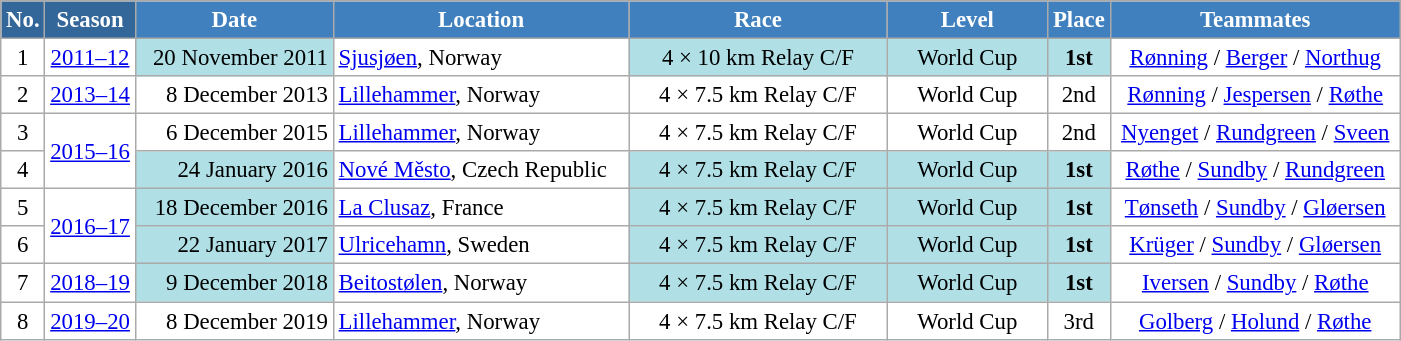<table class="wikitable sortable" style="font-size:95%; text-align:center; border:grey solid 1px; border-collapse:collapse; background:#ffffff;">
<tr style="background:#efefef;">
<th style="background-color:#369; color:white;">No.</th>
<th style="background-color:#369; color:white;">Season</th>
<th style="background-color:#4180be; color:white; width:125px;">Date</th>
<th style="background-color:#4180be; color:white; width:190px;">Location</th>
<th style="background-color:#4180be; color:white; width:165px;">Race</th>
<th style="background-color:#4180be; color:white; width:100px;">Level</th>
<th style="background-color:#4180be; color:white;">Place</th>
<th style="background-color:#4180be; color:white;">Teammates</th>
</tr>
<tr>
<td align=center>1</td>
<td align=center><a href='#'>2011–12</a></td>
<td bgcolor="#BOEOE6" align=right>20 November 2011</td>
<td align=left> <a href='#'>Sjusjøen</a>, Norway</td>
<td bgcolor="#BOEOE6">4 × 10 km Relay C/F</td>
<td bgcolor="#BOEOE6">World Cup</td>
<td bgcolor="#BOEOE6"><strong>1st</strong></td>
<td><a href='#'>Rønning</a> / <a href='#'>Berger</a> / <a href='#'>Northug</a></td>
</tr>
<tr>
<td align=center>2</td>
<td align=center><a href='#'>2013–14</a></td>
<td align=right>8 December 2013</td>
<td align=left> <a href='#'>Lillehammer</a>, Norway</td>
<td>4 × 7.5 km Relay C/F</td>
<td>World Cup</td>
<td>2nd</td>
<td><a href='#'>Rønning</a> / <a href='#'>Jespersen</a> / <a href='#'>Røthe</a></td>
</tr>
<tr>
<td align=center>3</td>
<td rowspan=2 align=center><a href='#'>2015–16</a></td>
<td align=right>6 December 2015</td>
<td align=left> <a href='#'>Lillehammer</a>, Norway</td>
<td>4 × 7.5 km Relay C/F</td>
<td>World Cup</td>
<td>2nd</td>
<td> <a href='#'>Nyenget</a> / <a href='#'>Rundgreen</a> / <a href='#'>Sveen</a> </td>
</tr>
<tr>
<td align=center>4</td>
<td bgcolor="#BOEOE6" align=right>24 January 2016</td>
<td align=left> <a href='#'>Nové Město</a>, Czech Republic</td>
<td bgcolor="#BOEOE6">4 × 7.5 km Relay C/F</td>
<td bgcolor="#BOEOE6">World Cup</td>
<td bgcolor="#BOEOE6"><strong>1st</strong></td>
<td><a href='#'>Røthe</a> / <a href='#'>Sundby</a> / <a href='#'>Rundgreen</a></td>
</tr>
<tr>
<td align=center>5</td>
<td rowspan=2 align=center><a href='#'>2016–17</a></td>
<td bgcolor="#BOEOE6" align=right>18 December 2016</td>
<td align=left> <a href='#'>La Clusaz</a>, France</td>
<td bgcolor="#BOEOE6">4 × 7.5 km Relay C/F</td>
<td bgcolor="#BOEOE6">World Cup</td>
<td bgcolor="#BOEOE6"><strong>1st</strong></td>
<td><a href='#'>Tønseth</a> / <a href='#'>Sundby</a> / <a href='#'>Gløersen</a></td>
</tr>
<tr>
<td align=center>6</td>
<td bgcolor="#BOEOE6" align=right>22 January 2017</td>
<td align=left> <a href='#'>Ulricehamn</a>, Sweden</td>
<td bgcolor="#BOEOE6">4 × 7.5 km Relay C/F</td>
<td bgcolor="#BOEOE6">World Cup</td>
<td bgcolor="#BOEOE6"><strong>1st</strong></td>
<td><a href='#'>Krüger</a> / <a href='#'>Sundby</a> / <a href='#'>Gløersen</a></td>
</tr>
<tr>
<td align=center>7</td>
<td rowspan=1 align=center><a href='#'>2018–19</a></td>
<td bgcolor="#BOEOE6" align=right>9 December 2018</td>
<td align=left> <a href='#'>Beitostølen</a>, Norway</td>
<td bgcolor="#BOEOE6">4 × 7.5 km Relay C/F</td>
<td bgcolor="#BOEOE6">World Cup</td>
<td bgcolor="#BOEOE6"><strong>1st</strong></td>
<td><a href='#'>Iversen</a> / <a href='#'>Sundby</a> / <a href='#'>Røthe</a></td>
</tr>
<tr>
<td align=center>8</td>
<td rowspan=1 align=center><a href='#'>2019–20</a></td>
<td align=right>8 December 2019</td>
<td align=left> <a href='#'>Lillehammer</a>, Norway</td>
<td>4 × 7.5 km Relay C/F</td>
<td>World Cup</td>
<td>3rd</td>
<td><a href='#'>Golberg</a> / <a href='#'>Holund</a> / <a href='#'>Røthe</a></td>
</tr>
</table>
